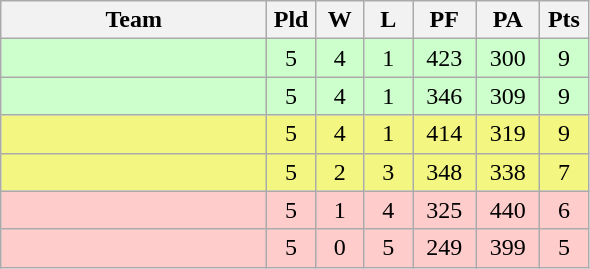<table class="wikitable" style="text-align:center;">
<tr>
<th width=170>Team</th>
<th width=25>Pld</th>
<th width=25>W</th>
<th width=25>L</th>
<th width=35>PF</th>
<th width=35>PA</th>
<th width=25>Pts</th>
</tr>
<tr bgcolor=#ccffcc>
<td align="left"></td>
<td>5</td>
<td>4</td>
<td>1</td>
<td>423</td>
<td>300</td>
<td>9</td>
</tr>
<tr bgcolor=#ccffcc>
<td align="left"></td>
<td>5</td>
<td>4</td>
<td>1</td>
<td>346</td>
<td>309</td>
<td>9</td>
</tr>
<tr bgcolor=#F3F781>
<td align="left"></td>
<td>5</td>
<td>4</td>
<td>1</td>
<td>414</td>
<td>319</td>
<td>9</td>
</tr>
<tr bgcolor=#F3F781>
<td align="left"></td>
<td>5</td>
<td>2</td>
<td>3</td>
<td>348</td>
<td>338</td>
<td>7</td>
</tr>
<tr bgcolor=#ffcccc>
<td align="left"></td>
<td>5</td>
<td>1</td>
<td>4</td>
<td>325</td>
<td>440</td>
<td>6</td>
</tr>
<tr bgcolor=#ffcccc>
<td align="left"></td>
<td>5</td>
<td>0</td>
<td>5</td>
<td>249</td>
<td>399</td>
<td>5</td>
</tr>
</table>
